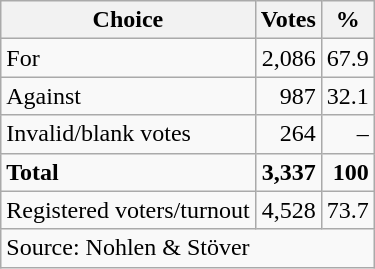<table class=wikitable style=text-align:right>
<tr>
<th>Choice</th>
<th>Votes</th>
<th>%</th>
</tr>
<tr>
<td align=left>For</td>
<td>2,086</td>
<td>67.9</td>
</tr>
<tr>
<td align=left>Against</td>
<td>987</td>
<td>32.1</td>
</tr>
<tr>
<td align=left>Invalid/blank votes</td>
<td>264</td>
<td>–</td>
</tr>
<tr>
<td align=left><strong>Total</strong></td>
<td><strong>3,337</strong></td>
<td><strong>100</strong></td>
</tr>
<tr>
<td align=left>Registered voters/turnout</td>
<td>4,528</td>
<td>73.7</td>
</tr>
<tr>
<td align=left colspan=3>Source: Nohlen & Stöver</td>
</tr>
</table>
